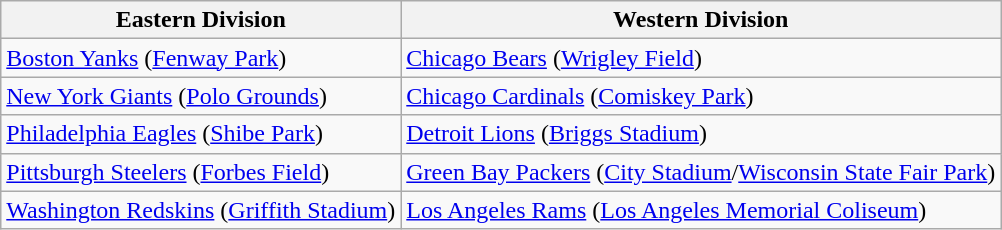<table class="wikitable">
<tr>
<th>Eastern Division</th>
<th>Western Division</th>
</tr>
<tr>
<td><a href='#'>Boston Yanks</a> (<a href='#'>Fenway Park</a>)</td>
<td><a href='#'>Chicago Bears</a> (<a href='#'>Wrigley Field</a>)</td>
</tr>
<tr>
<td><a href='#'>New York Giants</a> (<a href='#'>Polo Grounds</a>)</td>
<td><a href='#'>Chicago Cardinals</a> (<a href='#'>Comiskey Park</a>)</td>
</tr>
<tr>
<td><a href='#'>Philadelphia Eagles</a> (<a href='#'>Shibe Park</a>)</td>
<td><a href='#'>Detroit Lions</a> (<a href='#'>Briggs Stadium</a>)</td>
</tr>
<tr>
<td><a href='#'>Pittsburgh Steelers</a> (<a href='#'>Forbes Field</a>)</td>
<td><a href='#'>Green Bay Packers</a> (<a href='#'>City Stadium</a>/<a href='#'>Wisconsin State Fair Park</a>)</td>
</tr>
<tr>
<td><a href='#'>Washington Redskins</a> (<a href='#'>Griffith Stadium</a>)</td>
<td><a href='#'>Los Angeles Rams</a> (<a href='#'>Los Angeles Memorial Coliseum</a>)</td>
</tr>
</table>
